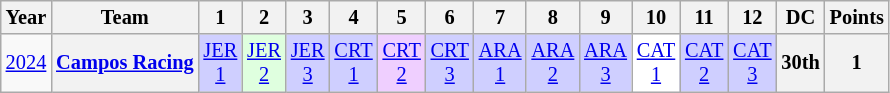<table class="wikitable" style="text-align:center; font-size:85%">
<tr>
<th>Year</th>
<th>Team</th>
<th>1</th>
<th>2</th>
<th>3</th>
<th>4</th>
<th>5</th>
<th>6</th>
<th>7</th>
<th>8</th>
<th>9</th>
<th>10</th>
<th>11</th>
<th>12</th>
<th>DC</th>
<th>Points</th>
</tr>
<tr>
<td><a href='#'>2024</a></td>
<th nowrap><a href='#'>Campos Racing</a></th>
<td style="background:#cfcfff;"><a href='#'>JER<br>1</a><br></td>
<td style="background:#dfffdf;"><a href='#'>JER<br>2</a><br></td>
<td style="background:#cfcfff;"><a href='#'>JER<br>3</a><br></td>
<td style="background:#cfcfff;"><a href='#'>CRT<br>1</a><br></td>
<td style="background:#efcfff;"><a href='#'>CRT<br>2</a><br></td>
<td style="background:#cfcfff;"><a href='#'>CRT<br>3</a><br></td>
<td style="background:#cfcfff;"><a href='#'>ARA<br>1</a><br></td>
<td style="background:#cfcfff;"><a href='#'>ARA<br>2</a><br></td>
<td style="background:#cfcfff;"><a href='#'>ARA<br>3</a><br></td>
<td style="background:#ffffff;"><a href='#'>CAT<br>1</a><br></td>
<td style="background:#cfcfff;"><a href='#'>CAT<br>2</a><br></td>
<td style="background:#cfcfff;"><a href='#'>CAT<br>3</a><br></td>
<th>30th</th>
<th>1</th>
</tr>
</table>
